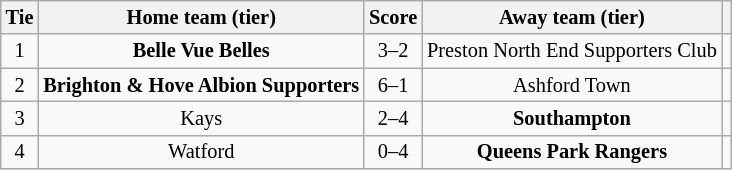<table class="wikitable" style="text-align:center; font-size:85%">
<tr>
<th>Tie</th>
<th>Home team (tier)</th>
<th>Score</th>
<th>Away team (tier)</th>
<th></th>
</tr>
<tr>
<td align="center">1</td>
<td><strong>Belle Vue Belles</strong></td>
<td align="center">3–2</td>
<td>Preston North End Supporters Club</td>
<td></td>
</tr>
<tr>
<td align="center">2</td>
<td><strong>Brighton & Hove Albion Supporters</strong></td>
<td align="center">6–1</td>
<td>Ashford Town</td>
<td></td>
</tr>
<tr>
<td align="center">3</td>
<td>Kays</td>
<td align="center">2–4</td>
<td><strong>Southampton</strong></td>
<td></td>
</tr>
<tr>
<td align="center">4</td>
<td>Watford</td>
<td align="center">0–4</td>
<td><strong>Queens Park Rangers</strong></td>
<td></td>
</tr>
</table>
